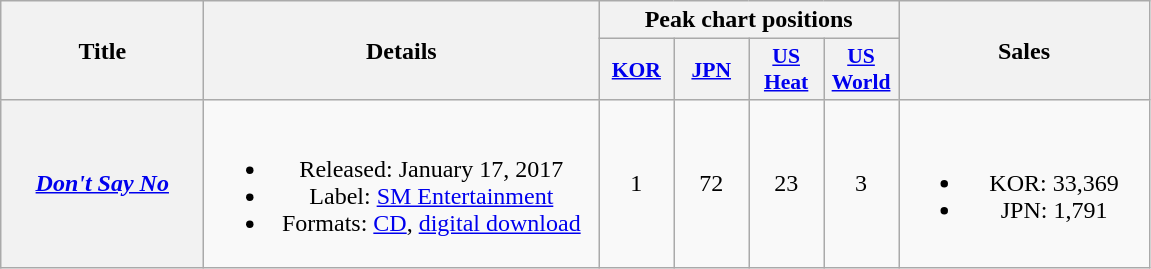<table class="wikitable plainrowheaders" style="text-align:center;">
<tr>
<th rowspan="2" style="width:8em;">Title</th>
<th rowspan="2" style="width:16em;">Details</th>
<th colspan="4">Peak chart positions</th>
<th rowspan="2" style="width:10em;">Sales</th>
</tr>
<tr>
<th style="width:3em;font-size:90%;"><a href='#'>KOR</a><br></th>
<th style="width:3em;font-size:90%;"><a href='#'>JPN</a><br></th>
<th style="width:3em;font-size:90%;"><a href='#'>US<br>Heat</a><br></th>
<th style="width:3em;font-size:90%;"><a href='#'>US<br>World</a><br></th>
</tr>
<tr>
<th scope=row><em><a href='#'>Don't Say No</a></em></th>
<td><br><ul><li>Released: January 17, 2017</li><li>Label: <a href='#'>SM Entertainment</a></li><li>Formats: <a href='#'>CD</a>, <a href='#'>digital download</a></li></ul></td>
<td>1</td>
<td>72</td>
<td>23</td>
<td>3</td>
<td><br><ul><li>KOR: 33,369</li><li>JPN: 1,791</li></ul></td>
</tr>
</table>
